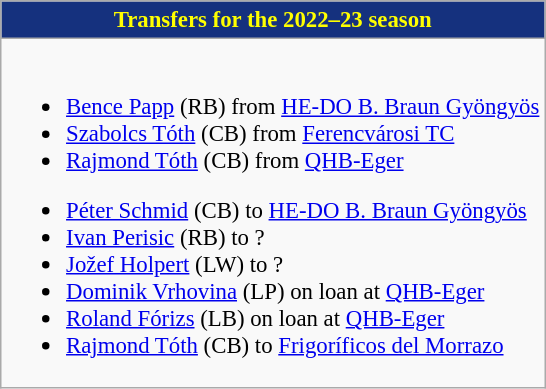<table class="wikitable collapsible collapsed" style="font-size:95%">
<tr>
<th style="color:yellow; background:#15317E"> <strong>Transfers for the 2022–23 season</strong></th>
</tr>
<tr>
<td><br>
<ul><li> <a href='#'>Bence Papp</a> (RB) from  <a href='#'>HE-DO B. Braun Gyöngyös</a></li><li> <a href='#'>Szabolcs Tóth</a> (CB) from  <a href='#'>Ferencvárosi TC</a></li><li> <a href='#'>Rajmond Tóth</a> (CB) from  <a href='#'>QHB-Eger</a></li></ul><ul><li> <a href='#'>Péter Schmid</a> (CB) to  <a href='#'>HE-DO B. Braun Gyöngyös</a></li><li> <a href='#'>Ivan Perisic</a> (RB) to ?</li><li> <a href='#'>Jožef Holpert</a> (LW) to ?</li><li> <a href='#'>Dominik Vrhovina</a> (LP) on loan at  <a href='#'>QHB-Eger</a></li><li> <a href='#'>Roland Fórizs</a> (LB) on loan at  <a href='#'>QHB-Eger</a></li><li> <a href='#'>Rajmond Tóth</a> (CB) to  <a href='#'>Frigoríficos del Morrazo</a></li></ul></td>
</tr>
</table>
